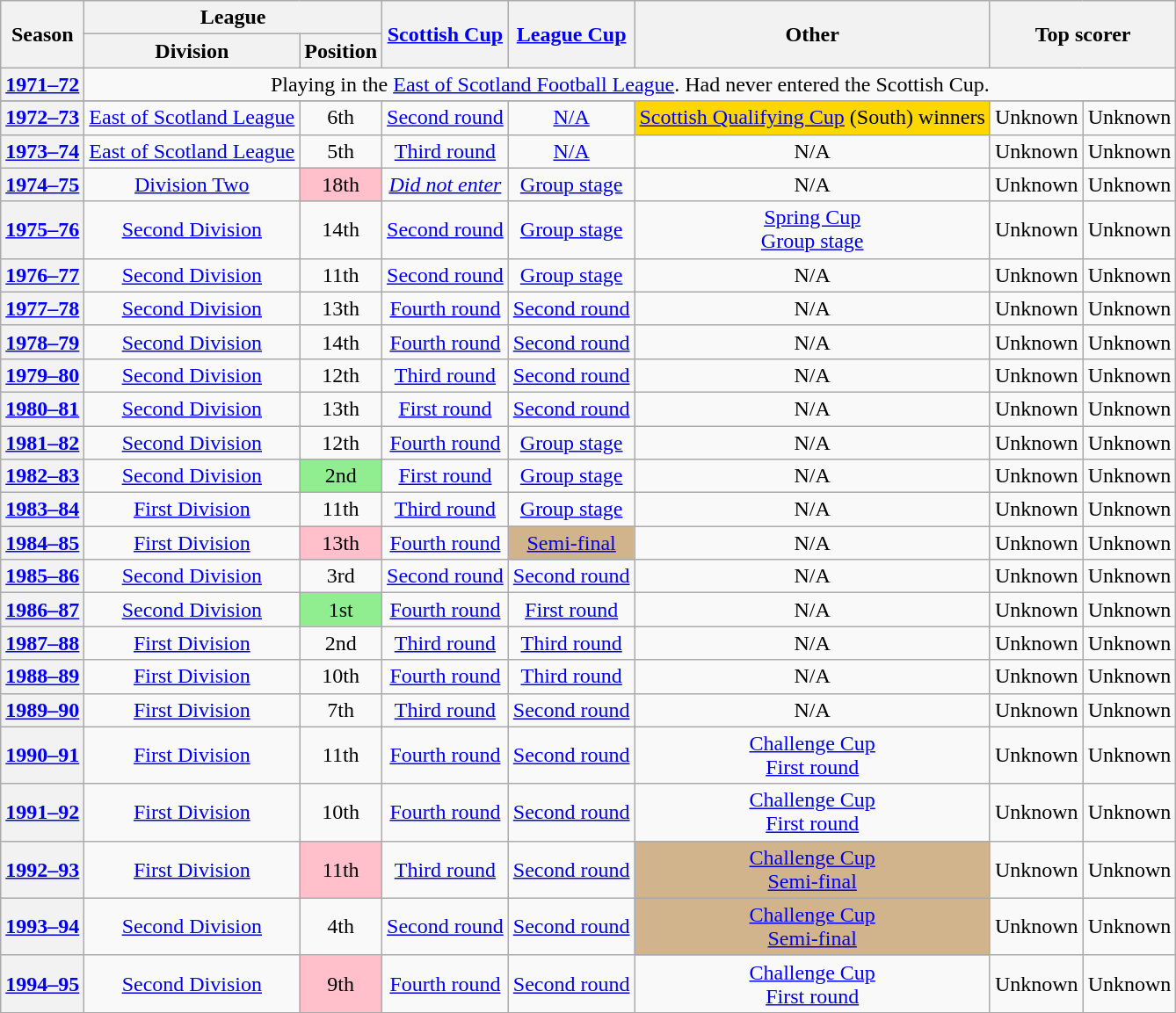<table class="wikitable" style="text-align: center">
<tr>
<th scope="col" rowspan=2>Season</th>
<th colspan=2>League</th>
<th scope="col" rowspan=2><a href='#'>Scottish Cup</a></th>
<th scope="col" rowspan=2><a href='#'>League Cup</a></th>
<th scope="col" rowspan=2>Other</th>
<th scope="col" rowspan=2 colspan=2>Top scorer</th>
</tr>
<tr>
<th scope="col">Division</th>
<th scope="col">Position</th>
</tr>
<tr>
<th scope="row"><a href='#'>1971–72</a></th>
<td colspan="7">Playing in the <a href='#'>East of Scotland Football League</a>. Had never entered the Scottish Cup.</td>
</tr>
<tr>
</tr>
<tr>
<th scope="row"><a href='#'>1972–73</a></th>
<td><a href='#'>East of Scotland League</a></td>
<td>6th</td>
<td><a href='#'>Second round</a></td>
<td><a href='#'>N/A</a></td>
<td bgcolor=gold><a href='#'>Scottish Qualifying Cup</a> (South) winners</td>
<td>Unknown</td>
<td>Unknown</td>
</tr>
<tr>
<th scope="row"><a href='#'>1973–74</a></th>
<td><a href='#'>East of Scotland League</a></td>
<td>5th</td>
<td><a href='#'>Third round</a></td>
<td><a href='#'>N/A</a></td>
<td>N/A</td>
<td>Unknown</td>
<td>Unknown</td>
</tr>
<tr>
<th scope="row"><a href='#'>1974–75</a></th>
<td><a href='#'>Division Two</a></td>
<td bgcolor=pink>18th</td>
<td><a href='#'><em>Did not enter</em></a></td>
<td><a href='#'>Group stage</a></td>
<td>N/A</td>
<td>Unknown</td>
<td>Unknown</td>
</tr>
<tr>
<th scope="row"><a href='#'>1975–76</a></th>
<td><a href='#'>Second Division</a></td>
<td>14th</td>
<td><a href='#'>Second round</a></td>
<td><a href='#'>Group stage</a></td>
<td><a href='#'>Spring Cup<br>Group stage</a></td>
<td>Unknown</td>
<td>Unknown</td>
</tr>
<tr>
<th scope="row"><a href='#'>1976–77</a></th>
<td><a href='#'>Second Division</a></td>
<td>11th</td>
<td><a href='#'>Second round</a></td>
<td><a href='#'>Group stage</a></td>
<td>N/A</td>
<td>Unknown</td>
<td>Unknown</td>
</tr>
<tr>
<th scope="row"><a href='#'>1977–78</a></th>
<td><a href='#'>Second Division</a></td>
<td>13th</td>
<td><a href='#'>Fourth round</a></td>
<td><a href='#'>Second round</a></td>
<td>N/A</td>
<td>Unknown</td>
<td>Unknown</td>
</tr>
<tr>
<th scope="row"><a href='#'>1978–79</a></th>
<td><a href='#'>Second Division</a></td>
<td>14th</td>
<td><a href='#'>Fourth round</a></td>
<td><a href='#'>Second round</a></td>
<td>N/A</td>
<td>Unknown</td>
<td>Unknown</td>
</tr>
<tr>
<th scope="row"><a href='#'>1979–80</a></th>
<td><a href='#'>Second Division</a></td>
<td>12th</td>
<td><a href='#'>Third round</a></td>
<td><a href='#'>Second round</a></td>
<td>N/A</td>
<td>Unknown</td>
<td>Unknown</td>
</tr>
<tr>
<th scope="row"><a href='#'>1980–81</a></th>
<td><a href='#'>Second Division</a></td>
<td>13th</td>
<td><a href='#'>First round</a></td>
<td><a href='#'>Second round</a></td>
<td>N/A</td>
<td>Unknown</td>
<td>Unknown</td>
</tr>
<tr>
<th scope="row"><a href='#'>1981–82</a></th>
<td><a href='#'>Second Division</a></td>
<td>12th</td>
<td><a href='#'>Fourth round</a></td>
<td><a href='#'>Group stage</a></td>
<td>N/A</td>
<td>Unknown</td>
<td>Unknown</td>
</tr>
<tr>
<th scope="row"><a href='#'>1982–83</a></th>
<td><a href='#'>Second Division</a></td>
<td bgcolor=lightgreen>2nd</td>
<td><a href='#'>First round</a></td>
<td><a href='#'>Group stage</a></td>
<td>N/A</td>
<td>Unknown</td>
<td>Unknown</td>
</tr>
<tr>
<th scope="row"><a href='#'>1983–84</a></th>
<td><a href='#'>First Division</a></td>
<td>11th</td>
<td><a href='#'>Third round</a></td>
<td><a href='#'>Group stage</a></td>
<td>N/A</td>
<td>Unknown</td>
<td>Unknown</td>
</tr>
<tr>
<th scope="row"><a href='#'>1984–85</a></th>
<td><a href='#'>First Division</a></td>
<td bgcolor=pink>13th</td>
<td><a href='#'>Fourth round</a></td>
<td bgcolor=#D2B48C><a href='#'>Semi-final</a></td>
<td>N/A</td>
<td>Unknown</td>
<td>Unknown</td>
</tr>
<tr>
<th scope="row"><a href='#'>1985–86</a></th>
<td><a href='#'>Second Division</a></td>
<td>3rd</td>
<td><a href='#'>Second round</a></td>
<td><a href='#'>Second round</a></td>
<td>N/A</td>
<td>Unknown</td>
<td>Unknown</td>
</tr>
<tr>
<th scope="row"><a href='#'>1986–87</a></th>
<td><a href='#'>Second Division</a></td>
<td bgcolor=lightgreen>1st</td>
<td><a href='#'>Fourth round</a></td>
<td><a href='#'>First round</a></td>
<td>N/A</td>
<td>Unknown</td>
<td>Unknown</td>
</tr>
<tr>
<th scope="row"><a href='#'>1987–88</a></th>
<td><a href='#'>First Division</a></td>
<td>2nd</td>
<td><a href='#'>Third round</a></td>
<td><a href='#'>Third round</a></td>
<td>N/A</td>
<td>Unknown</td>
<td>Unknown</td>
</tr>
<tr>
<th scope="row"><a href='#'>1988–89</a></th>
<td><a href='#'>First Division</a></td>
<td>10th</td>
<td><a href='#'>Fourth round</a></td>
<td><a href='#'>Third round</a></td>
<td>N/A</td>
<td>Unknown</td>
<td>Unknown</td>
</tr>
<tr>
<th scope="row"><a href='#'>1989–90</a></th>
<td><a href='#'>First Division</a></td>
<td>7th</td>
<td><a href='#'>Third round</a></td>
<td><a href='#'>Second round</a></td>
<td>N/A</td>
<td>Unknown</td>
<td>Unknown</td>
</tr>
<tr>
<th scope="row"><a href='#'>1990–91</a></th>
<td><a href='#'>First Division</a></td>
<td>11th</td>
<td><a href='#'>Fourth round</a></td>
<td><a href='#'>Second round</a></td>
<td><a href='#'>Challenge Cup<br>First round</a></td>
<td>Unknown</td>
<td>Unknown</td>
</tr>
<tr>
<th scope="row"><a href='#'>1991–92</a></th>
<td><a href='#'>First Division</a></td>
<td>10th</td>
<td><a href='#'>Fourth round</a></td>
<td><a href='#'>Second round</a></td>
<td><a href='#'>Challenge Cup<br>First round</a></td>
<td>Unknown</td>
<td>Unknown</td>
</tr>
<tr>
<th scope="row"><a href='#'>1992–93</a></th>
<td><a href='#'>First Division</a></td>
<td bgcolor=pink>11th</td>
<td><a href='#'>Third round</a></td>
<td><a href='#'>Second round</a></td>
<td bgcolor=#D2B48C><a href='#'>Challenge Cup<br>Semi-final</a></td>
<td>Unknown</td>
<td>Unknown</td>
</tr>
<tr>
<th scope="row"><a href='#'>1993–94</a></th>
<td><a href='#'>Second Division</a></td>
<td>4th</td>
<td><a href='#'>Second round</a></td>
<td><a href='#'>Second round</a></td>
<td bgcolor=#D2B48C><a href='#'>Challenge Cup<br>Semi-final</a></td>
<td>Unknown</td>
<td>Unknown</td>
</tr>
<tr>
<th scope="row"><a href='#'>1994–95</a></th>
<td><a href='#'>Second Division</a></td>
<td bgcolor=pink>9th</td>
<td><a href='#'>Fourth round</a></td>
<td><a href='#'>Second round</a></td>
<td><a href='#'>Challenge Cup<br>First round</a></td>
<td>Unknown</td>
<td>Unknown</td>
</tr>
<tr>
</tr>
</table>
